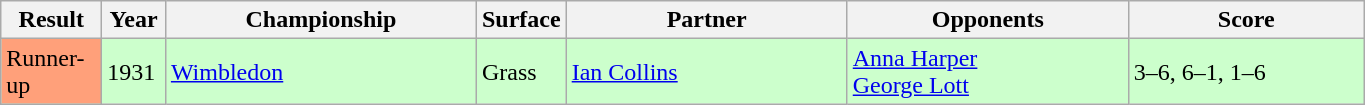<table class='sortable wikitable'>
<tr>
<th style="width:60px">Result</th>
<th style="width:35px">Year</th>
<th style="width:200px">Championship</th>
<th style="width:50px">Surface</th>
<th style="width:180px">Partner</th>
<th style="width:180px">Opponents</th>
<th style="width:150px" class="unsortable">Score</th>
</tr>
<tr style="background:#cfc;">
<td style="background:#ffa07a;">Runner-up</td>
<td>1931</td>
<td><a href='#'>Wimbledon</a></td>
<td>Grass</td>
<td> <a href='#'>Ian Collins</a></td>
<td> <a href='#'>Anna Harper</a><br> <a href='#'>George Lott</a></td>
<td>3–6, 6–1, 1–6</td>
</tr>
</table>
